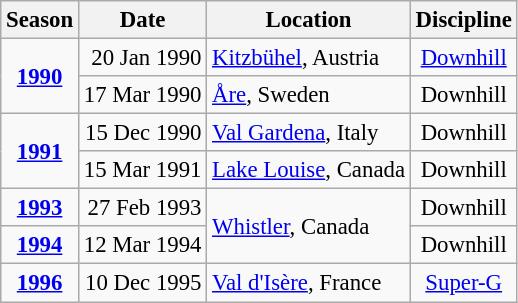<table class="wikitable" style="text-align:center; font-size:95%;">
<tr>
<th>Season</th>
<th>Date</th>
<th>Location</th>
<th>Discipline</th>
</tr>
<tr>
<td rowspan=2><strong><a href='#'>1990</a></strong></td>
<td align=right>20 Jan 1990</td>
<td align=left> <a href='#'>Kitzbühel</a>, Austria</td>
<td><a href='#'>Downhill</a></td>
</tr>
<tr>
<td align=right>17 Mar 1990</td>
<td align=left> <a href='#'>Åre</a>, Sweden</td>
<td>Downhill</td>
</tr>
<tr>
<td rowspan=2><strong><a href='#'>1991</a></strong></td>
<td align=right>15 Dec 1990</td>
<td align=left> <a href='#'>Val Gardena</a>, Italy</td>
<td>Downhill</td>
</tr>
<tr>
<td align=right>15 Mar 1991</td>
<td align=left> <a href='#'>Lake Louise</a>, Canada</td>
<td>Downhill</td>
</tr>
<tr>
<td><strong><a href='#'>1993</a></strong></td>
<td align=right>27 Feb 1993</td>
<td rowspan=2 align=left> <a href='#'>Whistler</a>, Canada</td>
<td>Downhill</td>
</tr>
<tr>
<td><strong><a href='#'>1994</a></strong></td>
<td align=right>12 Mar 1994</td>
<td>Downhill</td>
</tr>
<tr>
<td><strong><a href='#'>1996</a></strong></td>
<td align=right>10 Dec 1995</td>
<td align=left> <a href='#'>Val d'Isère</a>, France</td>
<td><a href='#'>Super-G</a></td>
</tr>
</table>
